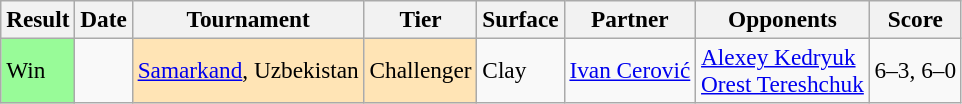<table class="sortable wikitable" style=font-size:97%>
<tr>
<th>Result</th>
<th>Date</th>
<th>Tournament</th>
<th>Tier</th>
<th>Surface</th>
<th>Partner</th>
<th>Opponents</th>
<th>Score</th>
</tr>
<tr>
<td bgcolor=98fb98>Win</td>
<td></td>
<td bgcolor=moccasin><a href='#'>Samarkand</a>, Uzbekistan</td>
<td bgcolor=moccasin>Challenger</td>
<td>Clay</td>
<td> <a href='#'>Ivan Cerović</a></td>
<td> <a href='#'>Alexey Kedryuk</a><br> <a href='#'>Orest Tereshchuk</a></td>
<td>6–3, 6–0</td>
</tr>
</table>
